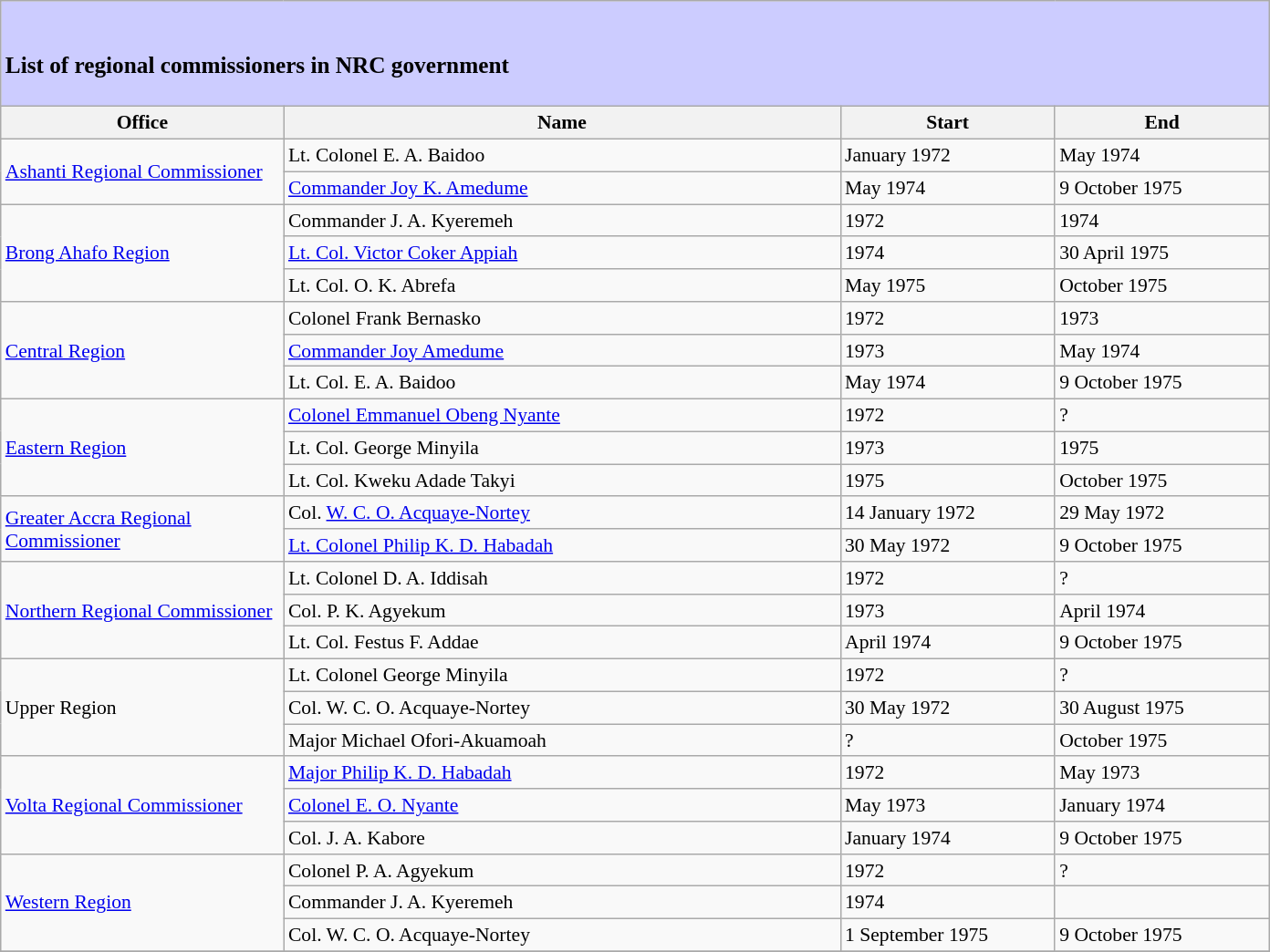<table class="wikitable" style="font-size:90%; text-align:left; margin:1em auto;">
<tr>
<td bgcolor="#ccccff" colspan="6"><br><h3>List of regional commissioners in NRC government</h3></td>
</tr>
<tr>
<th width=200>Office</th>
<th width=400>Name</th>
<th width=150>Start</th>
<th width=150>End</th>
</tr>
<tr>
<td rowspan=2><a href='#'>Ashanti Regional Commissioner</a></td>
<td>Lt. Colonel E. A. Baidoo</td>
<td>January 1972</td>
<td>May 1974</td>
</tr>
<tr>
<td><a href='#'>Commander Joy K. Amedume</a></td>
<td>May 1974</td>
<td>9 October 1975</td>
</tr>
<tr>
<td rowspan=3><a href='#'>Brong Ahafo Region</a></td>
<td>Commander J. A. Kyeremeh</td>
<td>1972</td>
<td>1974</td>
</tr>
<tr>
<td><a href='#'>Lt. Col. Victor Coker Appiah</a></td>
<td>1974</td>
<td>30 April 1975</td>
</tr>
<tr>
<td>Lt. Col. O. K. Abrefa</td>
<td>May 1975</td>
<td>October 1975</td>
</tr>
<tr>
<td rowspan=3><a href='#'>Central Region</a></td>
<td>Colonel Frank Bernasko</td>
<td>1972</td>
<td>1973</td>
</tr>
<tr>
<td><a href='#'>Commander Joy Amedume</a></td>
<td>1973</td>
<td>May 1974</td>
</tr>
<tr>
<td>Lt. Col. E. A. Baidoo</td>
<td>May 1974</td>
<td>9 October 1975</td>
</tr>
<tr>
<td rowspan=3><a href='#'>Eastern Region</a></td>
<td><a href='#'>Colonel Emmanuel Obeng Nyante</a></td>
<td>1972</td>
<td>?</td>
</tr>
<tr>
<td>Lt. Col. George Minyila</td>
<td>1973</td>
<td>1975</td>
</tr>
<tr>
<td>Lt. Col. Kweku Adade Takyi</td>
<td>1975</td>
<td>October 1975</td>
</tr>
<tr>
<td rowspan="2"><a href='#'>Greater Accra Regional Commissioner</a></td>
<td>Col. <a href='#'>W. C. O. Acquaye-Nortey</a></td>
<td>14 January 1972</td>
<td>29 May 1972</td>
</tr>
<tr>
<td><a href='#'>Lt. Colonel Philip K. D. Habadah</a></td>
<td>30 May 1972</td>
<td>9 October 1975</td>
</tr>
<tr>
<td rowspan=3><a href='#'>Northern Regional Commissioner</a></td>
<td>Lt. Colonel D. A. Iddisah</td>
<td>1972</td>
<td>?</td>
</tr>
<tr>
<td>Col. P. K. Agyekum</td>
<td>1973</td>
<td>April 1974</td>
</tr>
<tr>
<td>Lt. Col. Festus F. Addae</td>
<td>April 1974</td>
<td>9 October 1975</td>
</tr>
<tr>
<td rowspan=3>Upper Region</td>
<td>Lt. Colonel George Minyila</td>
<td>1972</td>
<td>?</td>
</tr>
<tr>
<td>Col. W. C. O. Acquaye-Nortey</td>
<td>30 May 1972</td>
<td>30 August 1975</td>
</tr>
<tr>
<td>Major Michael Ofori-Akuamoah</td>
<td>?</td>
<td>October 1975</td>
</tr>
<tr>
<td rowspan=3><a href='#'>Volta Regional Commissioner</a></td>
<td><a href='#'>Major Philip K. D. Habadah</a></td>
<td>1972</td>
<td>May 1973</td>
</tr>
<tr>
<td><a href='#'>Colonel E. O. Nyante</a></td>
<td>May 1973</td>
<td>January 1974</td>
</tr>
<tr>
<td>Col. J. A. Kabore</td>
<td>January 1974</td>
<td>9 October 1975</td>
</tr>
<tr>
<td rowspan=3><a href='#'>Western Region</a></td>
<td>Colonel P. A. Agyekum</td>
<td>1972</td>
<td>?</td>
</tr>
<tr>
<td>Commander J. A. Kyeremeh</td>
<td>1974</td>
<td></td>
</tr>
<tr>
<td>Col. W. C. O. Acquaye-Nortey</td>
<td>1 September 1975</td>
<td>9 October 1975</td>
</tr>
<tr>
</tr>
</table>
